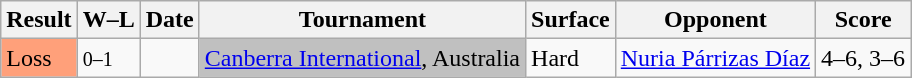<table class="sortable wikitable">
<tr>
<th>Result</th>
<th class="unsortable">W–L</th>
<th>Date</th>
<th>Tournament</th>
<th>Surface</th>
<th>Opponent</th>
<th class="unsortable">Score</th>
</tr>
<tr>
<td bgcolor=FFA07A>Loss</td>
<td><small>0–1</small></td>
<td><a href='#'></a></td>
<td bgcolor=silver><a href='#'>Canberra International</a>, Australia</td>
<td>Hard</td>
<td> <a href='#'>Nuria Párrizas Díaz</a></td>
<td>4–6, 3–6</td>
</tr>
</table>
